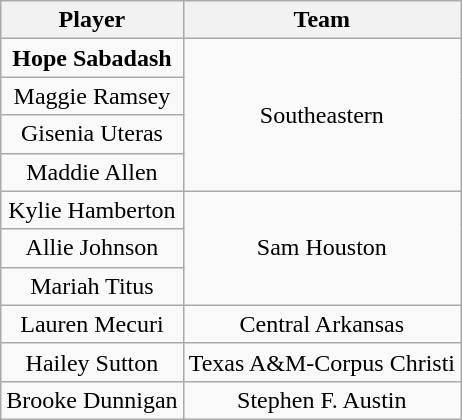<table class="wikitable" style="text-align: center;">
<tr>
<th>Player</th>
<th>Team</th>
</tr>
<tr>
<td><strong>Hope Sabadash</strong></td>
<td rowspan=4>Southeastern</td>
</tr>
<tr>
<td>Maggie Ramsey</td>
</tr>
<tr>
<td>Gisenia Uteras</td>
</tr>
<tr>
<td>Maddie Allen</td>
</tr>
<tr>
<td>Kylie Hamberton</td>
<td rowspan=3>Sam Houston</td>
</tr>
<tr>
<td>Allie Johnson</td>
</tr>
<tr>
<td>Mariah Titus</td>
</tr>
<tr>
<td>Lauren Mecuri</td>
<td rowspan=1>Central Arkansas</td>
</tr>
<tr>
<td>Hailey Sutton</td>
<td rowspan=1>Texas A&M-Corpus Christi</td>
</tr>
<tr>
<td>Brooke Dunnigan</td>
<td rowspan=1>Stephen F. Austin</td>
</tr>
</table>
